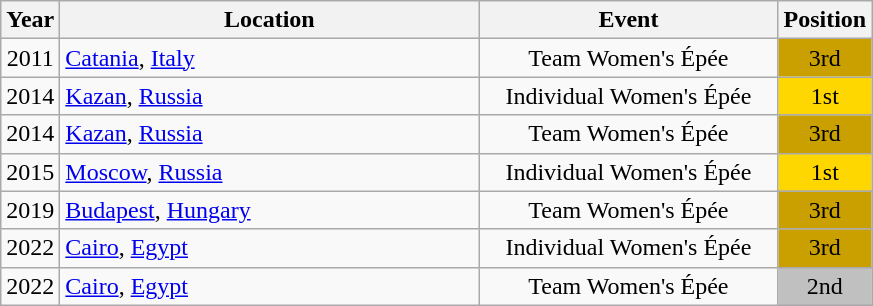<table class="wikitable" style="text-align:center;">
<tr>
<th>Year</th>
<th style="width:17em">Location</th>
<th style="width:12em">Event</th>
<th>Position</th>
</tr>
<tr>
<td>2011</td>
<td rowspan="1" align="left"> <a href='#'>Catania</a>, <a href='#'>Italy</a></td>
<td>Team Women's Épée</td>
<td bgcolor="caramel">3rd</td>
</tr>
<tr>
<td>2014</td>
<td rowspan="1" align="left"> <a href='#'>Kazan</a>, <a href='#'>Russia</a></td>
<td>Individual Women's Épée</td>
<td bgcolor="gold">1st</td>
</tr>
<tr>
<td>2014</td>
<td rowspan="1" align="left"> <a href='#'>Kazan</a>, <a href='#'>Russia</a></td>
<td>Team Women's Épée</td>
<td bgcolor="caramel">3rd</td>
</tr>
<tr>
<td>2015</td>
<td rowspan="1" align="left"> <a href='#'>Moscow</a>, <a href='#'>Russia</a></td>
<td>Individual Women's Épée</td>
<td bgcolor="gold">1st</td>
</tr>
<tr>
<td>2019</td>
<td rowspan="1" align="left"> <a href='#'>Budapest</a>, <a href='#'>Hungary</a></td>
<td>Team Women's Épée</td>
<td bgcolor="caramel">3rd</td>
</tr>
<tr>
<td>2022</td>
<td rowspan="1" align="left"> <a href='#'>Cairo</a>, <a href='#'>Egypt</a></td>
<td>Individual Women's Épée</td>
<td bgcolor="caramel">3rd</td>
</tr>
<tr>
<td>2022</td>
<td rowspan="1" align="left"> <a href='#'>Cairo</a>, <a href='#'>Egypt</a></td>
<td>Team Women's Épée</td>
<td bgcolor="silver">2nd</td>
</tr>
</table>
